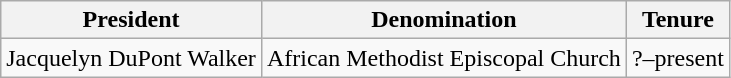<table class="wikitable">
<tr>
<th>President</th>
<th>Denomination</th>
<th>Tenure</th>
</tr>
<tr>
<td>Jacquelyn DuPont Walker</td>
<td>African Methodist Episcopal Church</td>
<td>?–present</td>
</tr>
</table>
